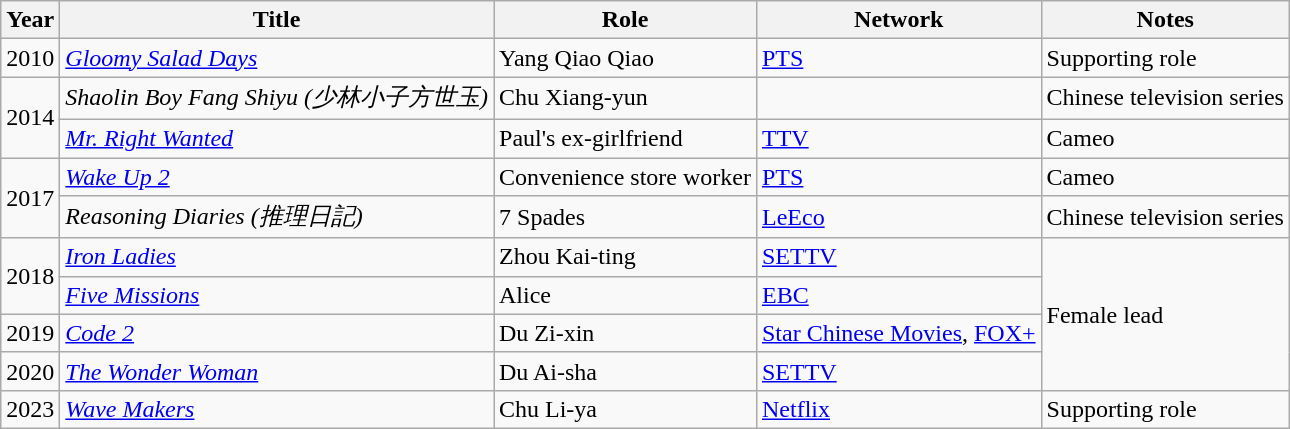<table class="wikitable sortable">
<tr>
<th>Year</th>
<th>Title</th>
<th>Role</th>
<th>Network</th>
<th class="unsortable">Notes</th>
</tr>
<tr>
<td>2010</td>
<td><em><a href='#'>Gloomy Salad Days</a></em></td>
<td>Yang Qiao Qiao</td>
<td><a href='#'>PTS</a></td>
<td>Supporting role</td>
</tr>
<tr>
<td rowspan=2>2014</td>
<td><em>Shaolin Boy Fang Shiyu (少林小子方世玉)</em></td>
<td>Chu Xiang-yun</td>
<td></td>
<td>Chinese television series</td>
</tr>
<tr>
<td><em><a href='#'>Mr. Right Wanted</a></em></td>
<td>Paul's ex-girlfriend</td>
<td><a href='#'>TTV</a></td>
<td>Cameo</td>
</tr>
<tr>
<td rowspan=2>2017</td>
<td><em><a href='#'>Wake Up 2</a></em></td>
<td>Convenience store worker</td>
<td><a href='#'>PTS</a></td>
<td>Cameo</td>
</tr>
<tr>
<td><em>Reasoning Diaries (推理日記)</em></td>
<td>7 Spades</td>
<td><a href='#'>LeEco</a></td>
<td>Chinese television series</td>
</tr>
<tr>
<td rowspan=2>2018</td>
<td><em><a href='#'>Iron Ladies</a></em></td>
<td>Zhou Kai-ting</td>
<td><a href='#'>SETTV</a></td>
<td rowspan=4>Female lead</td>
</tr>
<tr>
<td><em><a href='#'>Five Missions</a></em></td>
<td>Alice</td>
<td><a href='#'>EBC</a></td>
</tr>
<tr>
<td>2019</td>
<td><em><a href='#'>Code 2</a></em></td>
<td>Du Zi-xin</td>
<td><a href='#'>Star Chinese Movies</a>, <a href='#'>FOX+</a></td>
</tr>
<tr>
<td>2020</td>
<td><em><a href='#'>The Wonder Woman</a></em></td>
<td>Du Ai-sha</td>
<td><a href='#'>SETTV</a></td>
</tr>
<tr>
<td>2023</td>
<td><em><a href='#'>Wave Makers</a></em></td>
<td>Chu Li-ya</td>
<td><a href='#'>Netflix</a></td>
<td>Supporting role</td>
</tr>
</table>
